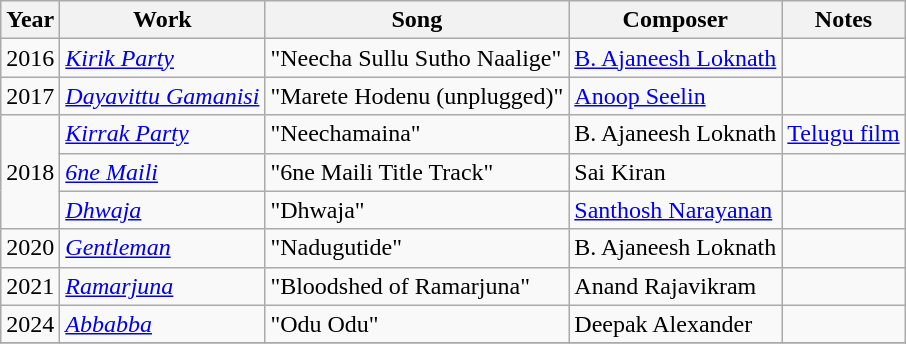<table class="wikitable sortable ">
<tr>
<th scope="col">Year</th>
<th scope="col">Work</th>
<th scope="col">Song</th>
<th>Composer</th>
<th>Notes</th>
</tr>
<tr>
<td>2016</td>
<td><em><a href='#'>Kirik Party</a></em></td>
<td>"Neecha Sullu Sutho Naalige"</td>
<td><a href='#'>B. Ajaneesh Loknath</a></td>
<td></td>
</tr>
<tr>
<td>2017</td>
<td><em><a href='#'>Dayavittu Gamanisi</a></em></td>
<td>"Marete Hodenu (unplugged)"</td>
<td><a href='#'>Anoop Seelin</a></td>
<td></td>
</tr>
<tr>
<td rowspan="3">2018</td>
<td><em><a href='#'>Kirrak Party</a></em></td>
<td>"Neechamaina"</td>
<td>B. Ajaneesh Loknath</td>
<td><a href='#'>Telugu film</a></td>
</tr>
<tr>
<td><em><a href='#'>6ne Maili</a></em></td>
<td>"6ne Maili Title Track"</td>
<td>Sai Kiran</td>
<td></td>
</tr>
<tr>
<td><em><a href='#'>Dhwaja</a></em></td>
<td>"Dhwaja"</td>
<td><a href='#'>Santhosh Narayanan</a></td>
<td></td>
</tr>
<tr>
<td>2020</td>
<td><a href='#'><em>Gentleman</em></a></td>
<td>"Nadugutide"</td>
<td>B. Ajaneesh Loknath</td>
<td></td>
</tr>
<tr>
<td>2021</td>
<td><em><a href='#'>Ramarjuna</a></em></td>
<td>"Bloodshed of Ramarjuna"</td>
<td>Anand Rajavikram</td>
<td></td>
</tr>
<tr>
<td>2024</td>
<td><em><a href='#'>Abbabba</a></em></td>
<td>"Odu Odu"</td>
<td>Deepak Alexander</td>
<td></td>
</tr>
<tr>
</tr>
</table>
